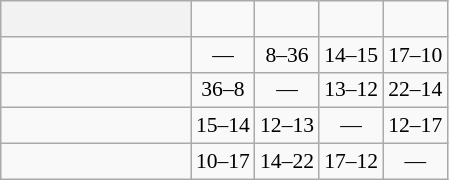<table class="wikitable" style="text-align:center; font-size:90%;">
<tr>
<th width=120> </th>
<td><strong></strong></td>
<td><strong></strong></td>
<td><strong></strong></td>
<td><strong></strong></td>
</tr>
<tr>
<td style="text-align:left;"></td>
<td>—</td>
<td>8–36</td>
<td>14–15</td>
<td>17–10</td>
</tr>
<tr>
<td style="text-align:left;"></td>
<td>36–8</td>
<td>—</td>
<td>13–12</td>
<td>22–14</td>
</tr>
<tr>
<td style="text-align:left;"></td>
<td>15–14</td>
<td>12–13</td>
<td>—</td>
<td>12–17</td>
</tr>
<tr>
<td style="text-align:left;"></td>
<td>10–17</td>
<td>14–22</td>
<td>17–12</td>
<td>—</td>
</tr>
</table>
